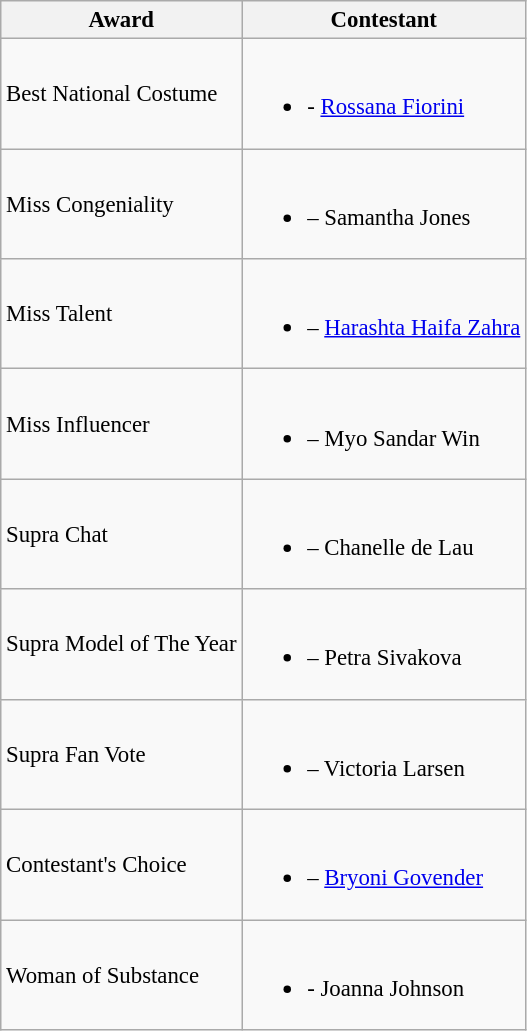<table class="wikitable sortable" style="font-size: 95%;">
<tr>
<th scope="col">Award</th>
<th>Contestant</th>
</tr>
<tr>
<td>Best National Costume</td>
<td><br><ul><li> - <a href='#'>Rossana Fiorini</a></li></ul></td>
</tr>
<tr>
<td>Miss Congeniality</td>
<td><br><ul><li> – Samantha Jones</li></ul></td>
</tr>
<tr>
<td>Miss Talent</td>
<td><br><ul><li> – <a href='#'>Harashta Haifa Zahra</a></li></ul></td>
</tr>
<tr>
<td>Miss Influencer</td>
<td><br><ul><li> – Myo Sandar Win</li></ul></td>
</tr>
<tr>
<td>Supra Chat</td>
<td><br><ul><li> – Chanelle de Lau</li></ul></td>
</tr>
<tr>
<td>Supra Model of The Year</td>
<td><br><ul><li> – Petra Sivakova</li></ul></td>
</tr>
<tr>
<td>Supra Fan Vote</td>
<td><br><ul><li> – Victoria Larsen</li></ul></td>
</tr>
<tr>
<td>Contestant's Choice</td>
<td><br><ul><li> – <a href='#'>Bryoni Govender</a></li></ul></td>
</tr>
<tr>
<td>Woman of Substance</td>
<td><br><ul><li> - Joanna Johnson</li></ul></td>
</tr>
</table>
